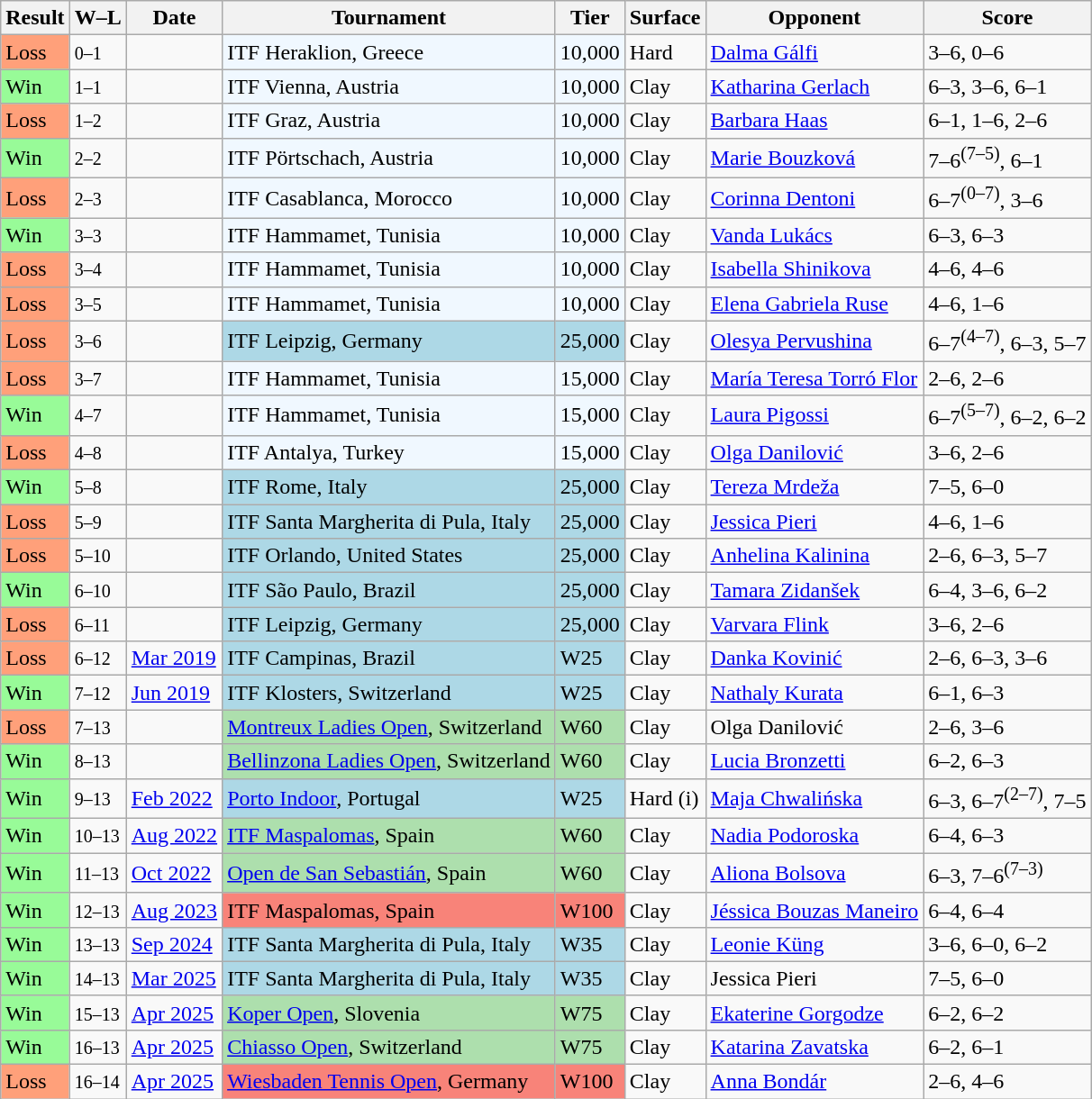<table class="sortable wikitable">
<tr>
<th>Result</th>
<th class="unsortable">W–L</th>
<th>Date</th>
<th>Tournament</th>
<th>Tier</th>
<th>Surface</th>
<th>Opponent</th>
<th class="unsortable">Score</th>
</tr>
<tr>
<td style="background:#ffa07a;">Loss</td>
<td><small>0–1</small></td>
<td><a href='#'></a></td>
<td style="background:#f0f8ff;">ITF Heraklion, Greece</td>
<td style="background:#f0f8ff;">10,000</td>
<td>Hard</td>
<td> <a href='#'>Dalma Gálfi</a></td>
<td>3–6, 0–6</td>
</tr>
<tr>
<td style="background:#98fb98;">Win</td>
<td><small>1–1</small></td>
<td><a href='#'></a></td>
<td style="background:#f0f8ff;">ITF Vienna, Austria</td>
<td style="background:#f0f8ff;">10,000</td>
<td>Clay</td>
<td> <a href='#'>Katharina Gerlach</a></td>
<td>6–3, 3–6, 6–1</td>
</tr>
<tr>
<td style="background:#ffa07a;">Loss</td>
<td><small>1–2</small></td>
<td><a href='#'></a></td>
<td style="background:#f0f8ff;">ITF Graz, Austria</td>
<td style="background:#f0f8ff;">10,000</td>
<td>Clay</td>
<td> <a href='#'>Barbara Haas</a></td>
<td>6–1, 1–6, 2–6</td>
</tr>
<tr>
<td style="background:#98fb98;">Win</td>
<td><small>2–2</small></td>
<td><a href='#'></a></td>
<td style="background:#f0f8ff;">ITF Pörtschach, Austria</td>
<td style="background:#f0f8ff;">10,000</td>
<td>Clay</td>
<td> <a href='#'>Marie Bouzková</a></td>
<td>7–6<sup>(7–5)</sup>, 6–1</td>
</tr>
<tr>
<td style="background:#ffa07a;">Loss</td>
<td><small>2–3</small></td>
<td><a href='#'></a></td>
<td style="background:#f0f8ff;">ITF Casablanca, Morocco</td>
<td style="background:#f0f8ff;">10,000</td>
<td>Clay</td>
<td> <a href='#'>Corinna Dentoni</a></td>
<td>6–7<sup>(0–7)</sup>, 3–6</td>
</tr>
<tr>
<td style="background:#98fb98;">Win</td>
<td><small>3–3</small></td>
<td><a href='#'></a></td>
<td style="background:#f0f8ff;">ITF Hammamet, Tunisia</td>
<td style="background:#f0f8ff;">10,000</td>
<td>Clay</td>
<td> <a href='#'>Vanda Lukács</a></td>
<td>6–3, 6–3</td>
</tr>
<tr>
<td style="background:#ffa07a;">Loss</td>
<td><small>3–4</small></td>
<td><a href='#'></a></td>
<td style="background:#f0f8ff;">ITF Hammamet, Tunisia</td>
<td style="background:#f0f8ff;">10,000</td>
<td>Clay</td>
<td> <a href='#'>Isabella Shinikova</a></td>
<td>4–6, 4–6</td>
</tr>
<tr>
<td style="background:#ffa07a;">Loss</td>
<td><small>3–5</small></td>
<td><a href='#'></a></td>
<td style="background:#f0f8ff;">ITF Hammamet, Tunisia</td>
<td style="background:#f0f8ff;">10,000</td>
<td>Clay</td>
<td> <a href='#'>Elena Gabriela Ruse</a></td>
<td>4–6, 1–6</td>
</tr>
<tr>
<td style="background:#ffa07a;">Loss</td>
<td><small>3–6</small></td>
<td><a href='#'></a></td>
<td style="background:lightblue;">ITF Leipzig, Germany</td>
<td style="background:lightblue;">25,000</td>
<td>Clay</td>
<td> <a href='#'>Olesya Pervushina</a></td>
<td>6–7<sup>(4–7)</sup>, 6–3, 5–7</td>
</tr>
<tr>
<td style="background:#ffa07a;">Loss</td>
<td><small>3–7</small></td>
<td><a href='#'></a></td>
<td style="background:#f0f8ff;">ITF Hammamet, Tunisia</td>
<td style="background:#f0f8ff;">15,000</td>
<td>Clay</td>
<td> <a href='#'>María Teresa Torró Flor</a></td>
<td>2–6, 2–6</td>
</tr>
<tr>
<td style="background:#98fb98;">Win</td>
<td><small>4–7</small></td>
<td><a href='#'></a></td>
<td style="background:#f0f8ff;">ITF Hammamet, Tunisia</td>
<td style="background:#f0f8ff;">15,000</td>
<td>Clay</td>
<td> <a href='#'>Laura Pigossi</a></td>
<td>6–7<sup>(5–7)</sup>, 6–2, 6–2</td>
</tr>
<tr>
<td style="background:#ffa07a;">Loss</td>
<td><small>4–8</small></td>
<td><a href='#'></a></td>
<td style="background:#f0f8ff;">ITF Antalya, Turkey</td>
<td style="background:#f0f8ff;">15,000</td>
<td>Clay</td>
<td> <a href='#'>Olga Danilović</a></td>
<td>3–6, 2–6</td>
</tr>
<tr>
<td style="background:#98fb98;">Win</td>
<td><small>5–8</small></td>
<td><a href='#'></a></td>
<td style="background:lightblue;">ITF Rome, Italy</td>
<td style="background:lightblue;">25,000</td>
<td>Clay</td>
<td> <a href='#'>Tereza Mrdeža</a></td>
<td>7–5, 6–0</td>
</tr>
<tr>
<td style="background:#ffa07a;">Loss</td>
<td><small>5–9</small></td>
<td><a href='#'></a></td>
<td style="background:lightblue;">ITF Santa Margherita di Pula, Italy</td>
<td style="background:lightblue;">25,000</td>
<td>Clay</td>
<td> <a href='#'>Jessica Pieri</a></td>
<td>4–6, 1–6</td>
</tr>
<tr>
<td style="background:#ffa07a;">Loss</td>
<td><small>5–10</small></td>
<td><a href='#'></a></td>
<td style="background:lightblue;">ITF Orlando, United States</td>
<td style="background:lightblue;">25,000</td>
<td>Clay</td>
<td> <a href='#'>Anhelina Kalinina</a></td>
<td>2–6, 6–3, 5–7</td>
</tr>
<tr>
<td style="background:#98fb98;">Win</td>
<td><small>6–10</small></td>
<td><a href='#'></a></td>
<td style="background:lightblue;">ITF São Paulo, Brazil</td>
<td style="background:lightblue;">25,000</td>
<td>Clay</td>
<td> <a href='#'>Tamara Zidanšek</a></td>
<td>6–4, 3–6, 6–2</td>
</tr>
<tr>
<td style="background:#ffa07a;">Loss</td>
<td><small>6–11</small></td>
<td><a href='#'></a></td>
<td style="background:lightblue;">ITF Leipzig, Germany</td>
<td style="background:lightblue;">25,000</td>
<td>Clay</td>
<td> <a href='#'>Varvara Flink</a></td>
<td>3–6, 2–6</td>
</tr>
<tr>
<td style="background:#ffa07a;">Loss</td>
<td><small>6–12</small></td>
<td><a href='#'>Mar 2019</a></td>
<td style="background:lightblue;">ITF Campinas, Brazil</td>
<td style="background:lightblue;">W25</td>
<td>Clay</td>
<td> <a href='#'>Danka Kovinić</a></td>
<td>2–6, 6–3, 3–6</td>
</tr>
<tr>
<td style="background:#98fb98;">Win</td>
<td><small>7–12</small></td>
<td><a href='#'>Jun 2019</a></td>
<td style="background:lightblue;">ITF Klosters, Switzerland</td>
<td style="background:lightblue;">W25</td>
<td>Clay</td>
<td> <a href='#'>Nathaly Kurata</a></td>
<td>6–1, 6–3</td>
</tr>
<tr>
<td style="background:#ffa07a;">Loss</td>
<td><small>7–13</small></td>
<td><a href='#'></a></td>
<td style="background:#addfad;"><a href='#'>Montreux Ladies Open</a>, Switzerland</td>
<td style="background:#addfad;">W60</td>
<td>Clay</td>
<td> Olga Danilović</td>
<td>2–6, 3–6</td>
</tr>
<tr>
<td style="background:#98fb98;">Win</td>
<td><small>8–13</small></td>
<td><a href='#'></a></td>
<td style="background:#addfad;"><a href='#'>Bellinzona Ladies Open</a>, Switzerland</td>
<td style="background:#addfad;">W60</td>
<td>Clay</td>
<td> <a href='#'>Lucia Bronzetti</a></td>
<td>6–2, 6–3</td>
</tr>
<tr>
<td style="background:#98fb98;">Win</td>
<td><small>9–13</small></td>
<td><a href='#'>Feb 2022</a></td>
<td style="background:lightblue;"><a href='#'>Porto Indoor</a>, Portugal</td>
<td style="background:lightblue;">W25</td>
<td>Hard (i)</td>
<td> <a href='#'>Maja Chwalińska</a></td>
<td>6–3, 6–7<sup>(2–7)</sup>, 7–5</td>
</tr>
<tr>
<td style="background:#98fb98;">Win</td>
<td><small>10–13</small></td>
<td><a href='#'>Aug 2022</a></td>
<td style="background:#addfad;"><a href='#'>ITF Maspalomas</a>, Spain</td>
<td style="background:#addfad;">W60</td>
<td>Clay</td>
<td> <a href='#'>Nadia Podoroska</a></td>
<td>6–4, 6–3</td>
</tr>
<tr>
<td style="background:#98fb98;">Win</td>
<td><small>11–13</small></td>
<td><a href='#'>Oct 2022</a></td>
<td style="background:#addfad;"><a href='#'>Open de San Sebastián</a>, Spain</td>
<td style="background:#addfad;">W60</td>
<td>Clay</td>
<td> <a href='#'>Aliona Bolsova</a></td>
<td>6–3, 7–6<sup>(7–3)</sup></td>
</tr>
<tr>
<td style="background:#98fb98;">Win</td>
<td><small>12–13</small></td>
<td><a href='#'>Aug 2023</a></td>
<td style="background:#f88379;">ITF Maspalomas, Spain</td>
<td style="background:#f88379;">W100</td>
<td>Clay</td>
<td> <a href='#'>Jéssica Bouzas Maneiro</a></td>
<td>6–4, 6–4</td>
</tr>
<tr>
<td style="background:#98fb98;">Win</td>
<td><small>13–13</small></td>
<td><a href='#'>Sep 2024</a></td>
<td style="background:lightblue;">ITF Santa Margherita di Pula, Italy</td>
<td style="background:lightblue;">W35</td>
<td>Clay</td>
<td> <a href='#'>Leonie Küng</a></td>
<td>3–6, 6–0, 6–2</td>
</tr>
<tr>
<td style="background:#98fb98;">Win</td>
<td><small>14–13</small></td>
<td><a href='#'>Mar 2025</a></td>
<td style="background:lightblue;">ITF Santa Margherita di Pula, Italy</td>
<td style="background:lightblue;">W35</td>
<td>Clay</td>
<td> Jessica Pieri</td>
<td>7–5, 6–0</td>
</tr>
<tr>
<td style="background:#98fb98;">Win</td>
<td><small>15–13</small></td>
<td><a href='#'>Apr 2025</a></td>
<td style="background:#addfad;"><a href='#'>Koper Open</a>, Slovenia</td>
<td style="background:#addfad;">W75</td>
<td>Clay</td>
<td> <a href='#'>Ekaterine Gorgodze</a></td>
<td>6–2, 6–2</td>
</tr>
<tr>
<td style="background:#98fb98;">Win</td>
<td><small>16–13</small></td>
<td><a href='#'>Apr 2025</a></td>
<td style="background:#addfad;"><a href='#'>Chiasso Open</a>, Switzerland</td>
<td style="background:#addfad;">W75</td>
<td>Clay</td>
<td> <a href='#'>Katarina Zavatska</a></td>
<td>6–2, 6–1</td>
</tr>
<tr>
<td style="background:#ffa07a;">Loss</td>
<td><small>16–14</small></td>
<td><a href='#'>Apr 2025</a></td>
<td style="background:#f88379;"><a href='#'>Wiesbaden Tennis Open</a>, Germany</td>
<td style="background:#f88379;">W100</td>
<td>Clay</td>
<td> <a href='#'>Anna Bondár</a></td>
<td>2–6, 4–6</td>
</tr>
</table>
